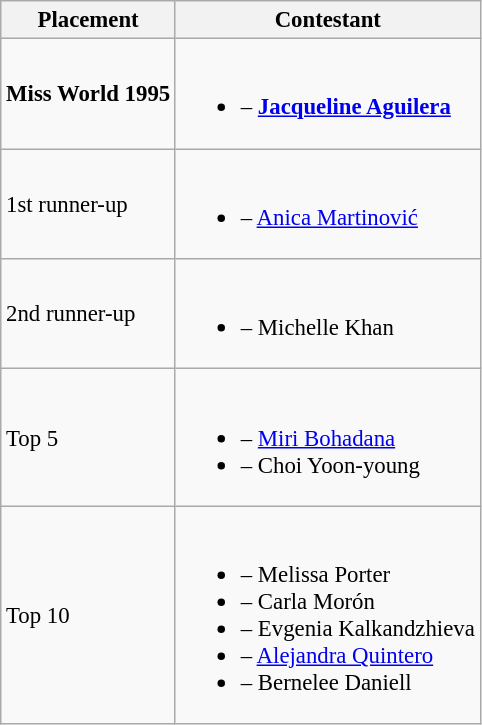<table class="wikitable sortable" style="font-size:95%;">
<tr>
<th>Placement</th>
<th>Contestant</th>
</tr>
<tr>
<td><strong>Miss World 1995</strong></td>
<td><br><ul><li><strong></strong> – <strong><a href='#'>Jacqueline Aguilera</a></strong></li></ul></td>
</tr>
<tr>
<td>1st runner-up</td>
<td><br><ul><li> – <a href='#'>Anica Martinović</a></li></ul></td>
</tr>
<tr>
<td>2nd runner-up</td>
<td><br><ul><li> – Michelle Khan</li></ul></td>
</tr>
<tr>
<td>Top 5</td>
<td><br><ul><li> – <a href='#'>Miri Bohadana</a></li><li> – Choi Yoon-young</li></ul></td>
</tr>
<tr>
<td>Top 10</td>
<td><br><ul><li> – Melissa Porter</li><li> – Carla Morón</li><li> – Evgenia Kalkandzhieva</li><li> – <a href='#'>Alejandra Quintero</a></li><li> – Bernelee Daniell</li></ul></td>
</tr>
</table>
